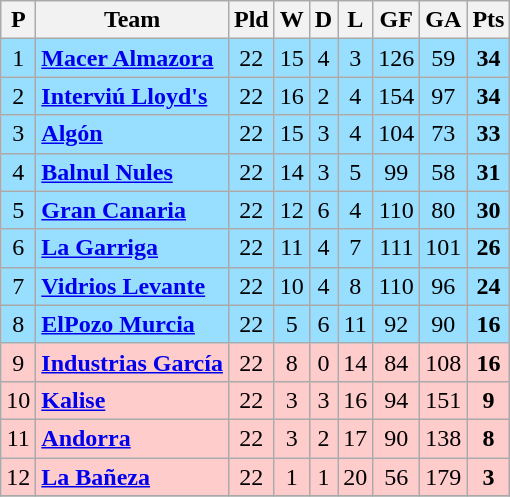<table class="wikitable sortable" style="text-align: center;">
<tr>
<th align="center">P</th>
<th align="center">Team</th>
<th align="center">Pld</th>
<th align="center">W</th>
<th align="center">D</th>
<th align="center">L</th>
<th align="center">GF</th>
<th align="center">GA</th>
<th align="center">Pts</th>
</tr>
<tr ! style="background:#97DEFF;">
<td>1</td>
<td align="left"><strong><a href='#'>Macer Almazora</a></strong></td>
<td>22</td>
<td>15</td>
<td>4</td>
<td>3</td>
<td>126</td>
<td>59</td>
<td><strong>34</strong></td>
</tr>
<tr ! style="background:#97DEFF;">
<td>2</td>
<td align="left"><strong><a href='#'>Interviú Lloyd's</a></strong></td>
<td>22</td>
<td>16</td>
<td>2</td>
<td>4</td>
<td>154</td>
<td>97</td>
<td><strong>34</strong></td>
</tr>
<tr ! style="background:#97DEFF;">
<td>3</td>
<td align="left"><strong><a href='#'>Algón</a></strong></td>
<td>22</td>
<td>15</td>
<td>3</td>
<td>4</td>
<td>104</td>
<td>73</td>
<td><strong>33</strong></td>
</tr>
<tr ! style="background:#97DEFF;">
<td>4</td>
<td align="left"><strong><a href='#'>Balnul Nules</a></strong></td>
<td>22</td>
<td>14</td>
<td>3</td>
<td>5</td>
<td>99</td>
<td>58</td>
<td><strong>31</strong></td>
</tr>
<tr ! style="background:#97DEFF;">
<td>5</td>
<td align="left"><strong><a href='#'>Gran Canaria</a></strong></td>
<td>22</td>
<td>12</td>
<td>6</td>
<td>4</td>
<td>110</td>
<td>80</td>
<td><strong>30</strong></td>
</tr>
<tr ! style="background:#97DEFF;">
<td>6</td>
<td align="left"><strong><a href='#'>La Garriga</a></strong></td>
<td>22</td>
<td>11</td>
<td>4</td>
<td>7</td>
<td>111</td>
<td>101</td>
<td><strong>26</strong></td>
</tr>
<tr ! style="background:#97DEFF;">
<td>7</td>
<td align="left"><strong><a href='#'>Vidrios Levante</a></strong></td>
<td>22</td>
<td>10</td>
<td>4</td>
<td>8</td>
<td>110</td>
<td>96</td>
<td><strong>24</strong></td>
</tr>
<tr ! style="background:#97DEFF;">
<td>8</td>
<td align="left"><strong><a href='#'>ElPozo Murcia</a></strong></td>
<td>22</td>
<td>5</td>
<td>6</td>
<td>11</td>
<td>92</td>
<td>90</td>
<td><strong>16</strong></td>
</tr>
<tr ! style="background:#FFCCCC;">
<td>9</td>
<td align="left"><strong><a href='#'>Industrias García</a></strong></td>
<td>22</td>
<td>8</td>
<td>0</td>
<td>14</td>
<td>84</td>
<td>108</td>
<td><strong>16</strong></td>
</tr>
<tr ! style="background:#FFCCCC;">
<td>10</td>
<td align="left"><strong><a href='#'>Kalise</a></strong></td>
<td>22</td>
<td>3</td>
<td>3</td>
<td>16</td>
<td>94</td>
<td>151</td>
<td><strong>9</strong></td>
</tr>
<tr ! style="background:#FFCCCC;">
<td>11</td>
<td align="left"><strong><a href='#'>Andorra</a></strong></td>
<td>22</td>
<td>3</td>
<td>2</td>
<td>17</td>
<td>90</td>
<td>138</td>
<td><strong>8</strong></td>
</tr>
<tr ! style="background:#FFCCCC;">
<td>12</td>
<td align="left"><strong><a href='#'>La Bañeza</a></strong></td>
<td>22</td>
<td>1</td>
<td>1</td>
<td>20</td>
<td>56</td>
<td>179</td>
<td><strong>3</strong></td>
</tr>
<tr>
</tr>
</table>
